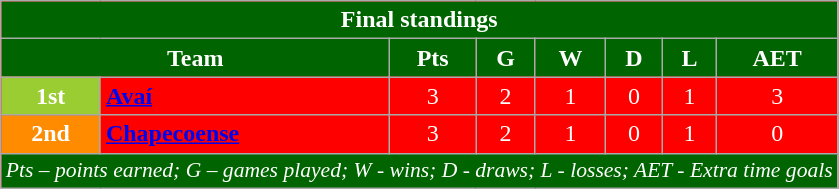<table class="wikitable" style="text-align:center; color:#ffffff; background:#ff0000">
<tr>
<th style="background:#006400" colspan="10">Final standings</th>
</tr>
<tr>
<th style="background:#006400" colspan="2">Team</th>
<th style="background:#006400">Pts</th>
<th style="background:#006400">G</th>
<th style="background:#006400">W</th>
<th style="background:#006400">D</th>
<th style="background:#006400">L</th>
<th style="background:#006400">AET</th>
</tr>
<tr>
<th style="background:#9ACD32">1st</th>
<td align="left"><strong><a href='#'><span>Avaí</span></a></strong></td>
<td>3</td>
<td>2</td>
<td>1</td>
<td>0</td>
<td>1</td>
<td>3</td>
</tr>
<tr>
<th style="background:#FF8C00">2nd</th>
<td align="left"><strong><a href='#'><span>Chapecoense</span></a></strong></td>
<td>3</td>
<td>2</td>
<td>1</td>
<td>0</td>
<td>1</td>
<td>0</td>
</tr>
<tr>
<td colspan="10" style="background:#006400; font-size:90%; font-style:italic">Pts – points earned; G – games played; W - wins; D - draws; L - losses; AET - Extra time goals</td>
</tr>
</table>
